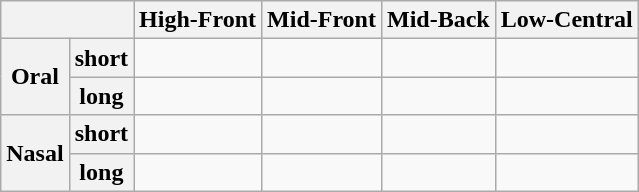<table class="wikitable" style="text-align: center;">
<tr>
<th colspan="2"></th>
<th>High-Front</th>
<th>Mid-Front</th>
<th>Mid-Back</th>
<th>Low-Central</th>
</tr>
<tr>
<th rowspan="2">Oral</th>
<th>short</th>
<td></td>
<td></td>
<td></td>
<td></td>
</tr>
<tr>
<th>long</th>
<td></td>
<td></td>
<td></td>
<td></td>
</tr>
<tr>
<th rowspan="2">Nasal</th>
<th>short</th>
<td></td>
<td></td>
<td></td>
<td></td>
</tr>
<tr>
<th>long</th>
<td></td>
<td></td>
<td></td>
<td></td>
</tr>
</table>
